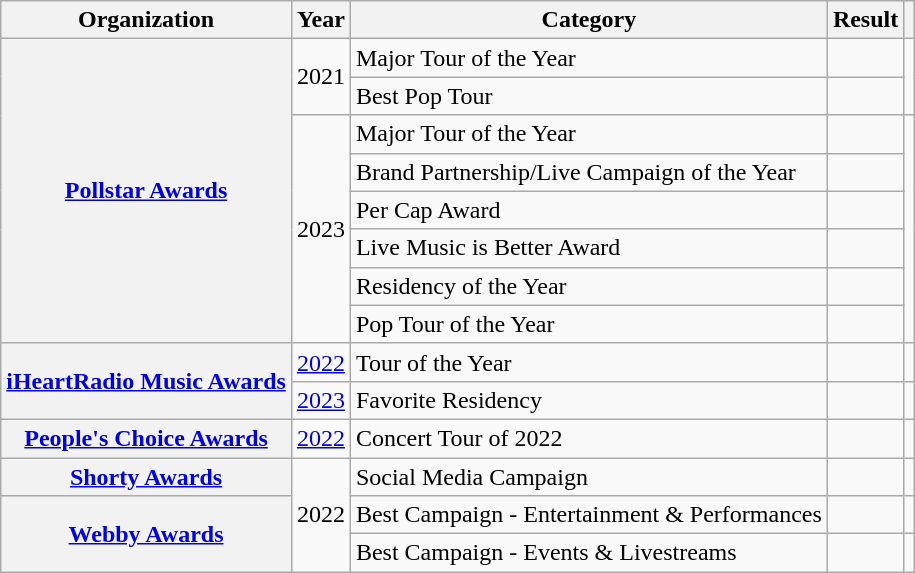<table class="wikitable sortable plainrowheaders" style="border:none; margin:0;">
<tr>
<th scope="col">Organization</th>
<th scope="col">Year</th>
<th scope="col">Category</th>
<th scope="col">Result</th>
<th scope="col" class="unsortable"></th>
</tr>
<tr>
<th scope="row" rowspan="8"><a href='#'>Pollstar Awards</a></th>
<td rowspan="2">2021</td>
<td>Major Tour of the Year</td>
<td></td>
<td style="text-align:center" rowspan="2"></td>
</tr>
<tr>
<td>Best Pop Tour</td>
<td></td>
</tr>
<tr>
<td rowspan="6">2023</td>
<td>Major Tour of the Year</td>
<td></td>
<td style="text-align:center" rowspan="6"></td>
</tr>
<tr>
<td>Brand Partnership/Live Campaign of the Year</td>
<td></td>
</tr>
<tr>
<td>Per Cap Award</td>
<td></td>
</tr>
<tr>
<td>Live Music is Better Award</td>
<td></td>
</tr>
<tr>
<td>Residency of the Year</td>
<td></td>
</tr>
<tr>
<td>Pop Tour of the Year</td>
<td></td>
</tr>
<tr>
<th scope="row" rowspan="2"><a href='#'>iHeartRadio Music Awards</a></th>
<td><a href='#'>2022</a></td>
<td>Tour of the Year</td>
<td></td>
<td style="text-align:center"></td>
</tr>
<tr>
<td><a href='#'>2023</a></td>
<td>Favorite Residency</td>
<td></td>
<td style="text-align:center"></td>
</tr>
<tr>
<th scope="row"><a href='#'>People's Choice Awards</a></th>
<td><a href='#'>2022</a></td>
<td>Concert Tour of 2022</td>
<td></td>
<td style="text-align:center"></td>
</tr>
<tr>
<th scope="row"><a href='#'>Shorty Awards</a></th>
<td rowspan="3">2022</td>
<td>Social Media Campaign</td>
<td></td>
<td style="text-align:center"></td>
</tr>
<tr>
<th scope="row" rowspan="2"><a href='#'>Webby Awards</a></th>
<td>Best Campaign - Entertainment & Performances</td>
<td></td>
<td style="text-align:center"></td>
</tr>
<tr>
<td>Best Campaign - Events & Livestreams</td>
<td></td>
<td style="text-align:center"></td>
</tr>
</table>
